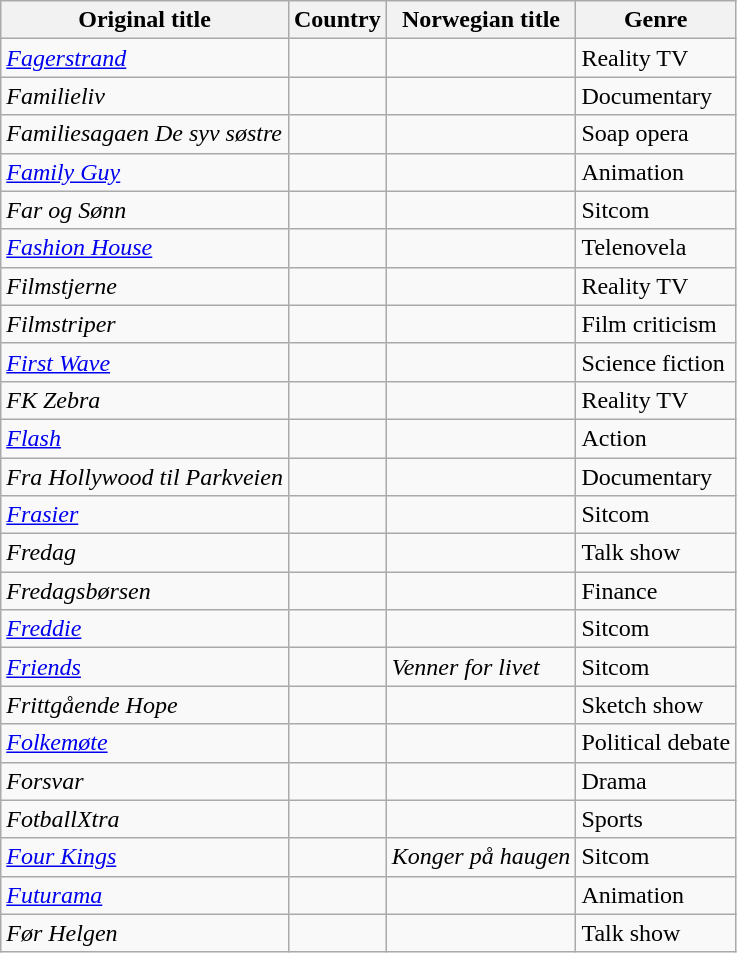<table class="wikitable sortable">
<tr>
<th>Original title</th>
<th>Country</th>
<th>Norwegian title</th>
<th>Genre</th>
</tr>
<tr>
<td><em><a href='#'>Fagerstrand</a></em></td>
<td></td>
<td></td>
<td>Reality TV</td>
</tr>
<tr>
<td><em>Familieliv</em></td>
<td></td>
<td></td>
<td>Documentary</td>
</tr>
<tr>
<td><em>Familiesagaen De syv søstre</em></td>
<td></td>
<td></td>
<td>Soap opera</td>
</tr>
<tr>
<td><em><a href='#'>Family Guy</a></em></td>
<td></td>
<td></td>
<td>Animation</td>
</tr>
<tr>
<td><em>Far og Sønn</em></td>
<td></td>
<td></td>
<td>Sitcom</td>
</tr>
<tr>
<td><em><a href='#'>Fashion House</a></em></td>
<td></td>
<td></td>
<td>Telenovela</td>
</tr>
<tr>
<td><em>Filmstjerne</em></td>
<td></td>
<td></td>
<td>Reality TV</td>
</tr>
<tr>
<td><em>Filmstriper</em></td>
<td></td>
<td></td>
<td>Film criticism</td>
</tr>
<tr>
<td><em><a href='#'>First Wave</a></em></td>
<td></td>
<td></td>
<td>Science fiction</td>
</tr>
<tr>
<td><em>FK Zebra</em></td>
<td></td>
<td></td>
<td>Reality TV</td>
</tr>
<tr>
<td><em><a href='#'>Flash</a></em></td>
<td></td>
<td></td>
<td>Action</td>
</tr>
<tr>
<td><em>Fra Hollywood til Parkveien</em></td>
<td></td>
<td></td>
<td>Documentary</td>
</tr>
<tr>
<td><em><a href='#'>Frasier</a></em></td>
<td></td>
<td></td>
<td>Sitcom</td>
</tr>
<tr>
<td><em>Fredag</em></td>
<td></td>
<td></td>
<td>Talk show</td>
</tr>
<tr>
<td><em>Fredagsbørsen</em></td>
<td></td>
<td></td>
<td>Finance</td>
</tr>
<tr>
<td><em><a href='#'>Freddie</a></em></td>
<td></td>
<td></td>
<td>Sitcom</td>
</tr>
<tr>
<td><em><a href='#'>Friends</a></em></td>
<td></td>
<td><em>Venner for livet</em></td>
<td>Sitcom</td>
</tr>
<tr>
<td><em>Frittgående Hope</em></td>
<td></td>
<td></td>
<td>Sketch show</td>
</tr>
<tr>
<td><em><a href='#'>Folkemøte</a></em></td>
<td></td>
<td></td>
<td>Political debate</td>
</tr>
<tr>
<td><em>Forsvar</em></td>
<td></td>
<td></td>
<td>Drama</td>
</tr>
<tr>
<td><em>FotballXtra</em></td>
<td></td>
<td></td>
<td>Sports</td>
</tr>
<tr>
<td><em><a href='#'>Four Kings</a></em></td>
<td></td>
<td><em>Konger på haugen</em></td>
<td>Sitcom</td>
</tr>
<tr>
<td><em><a href='#'>Futurama</a></em></td>
<td></td>
<td></td>
<td>Animation</td>
</tr>
<tr>
<td><em>Før Helgen</em></td>
<td></td>
<td></td>
<td>Talk show</td>
</tr>
</table>
